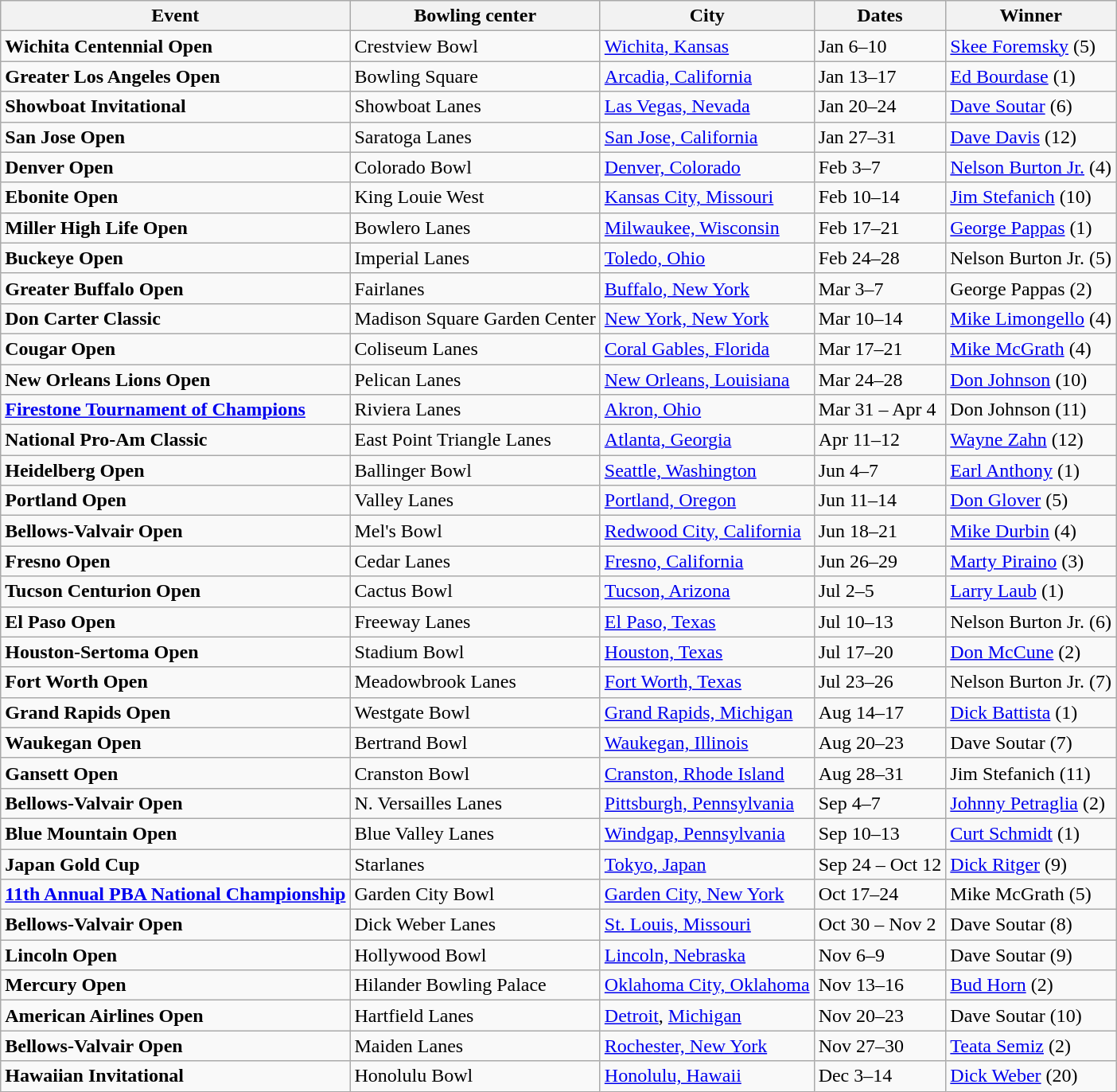<table class="wikitable">
<tr>
<th>Event</th>
<th>Bowling center</th>
<th>City</th>
<th>Dates</th>
<th>Winner</th>
</tr>
<tr>
<td><strong>Wichita Centennial Open</strong></td>
<td>Crestview Bowl</td>
<td><a href='#'>Wichita, Kansas</a></td>
<td>Jan 6–10</td>
<td><a href='#'>Skee Foremsky</a> (5)</td>
</tr>
<tr>
<td><strong>Greater Los Angeles Open</strong></td>
<td>Bowling Square</td>
<td><a href='#'>Arcadia, California</a></td>
<td>Jan 13–17</td>
<td><a href='#'>Ed Bourdase</a> (1)</td>
</tr>
<tr>
<td><strong>Showboat Invitational</strong></td>
<td>Showboat Lanes</td>
<td><a href='#'>Las Vegas, Nevada</a></td>
<td>Jan 20–24</td>
<td><a href='#'>Dave Soutar</a> (6)</td>
</tr>
<tr>
<td><strong>San Jose Open</strong></td>
<td>Saratoga Lanes</td>
<td><a href='#'>San Jose, California</a></td>
<td>Jan 27–31</td>
<td><a href='#'>Dave Davis</a> (12)</td>
</tr>
<tr>
<td><strong>Denver Open</strong></td>
<td>Colorado Bowl</td>
<td><a href='#'>Denver, Colorado</a></td>
<td>Feb 3–7</td>
<td><a href='#'>Nelson Burton Jr.</a> (4)</td>
</tr>
<tr>
<td><strong>Ebonite Open</strong></td>
<td>King Louie West</td>
<td><a href='#'>Kansas City, Missouri</a></td>
<td>Feb 10–14</td>
<td><a href='#'>Jim Stefanich</a> (10)</td>
</tr>
<tr>
<td><strong>Miller High Life Open</strong></td>
<td>Bowlero Lanes</td>
<td><a href='#'>Milwaukee, Wisconsin</a></td>
<td>Feb 17–21</td>
<td><a href='#'>George Pappas</a> (1)</td>
</tr>
<tr>
<td><strong>Buckeye Open</strong></td>
<td>Imperial Lanes</td>
<td><a href='#'>Toledo, Ohio</a></td>
<td>Feb 24–28</td>
<td>Nelson Burton Jr. (5)</td>
</tr>
<tr>
<td><strong>Greater Buffalo Open</strong></td>
<td>Fairlanes</td>
<td><a href='#'>Buffalo, New York</a></td>
<td>Mar 3–7</td>
<td>George Pappas (2)</td>
</tr>
<tr>
<td><strong>Don Carter Classic</strong></td>
<td>Madison Square Garden Center</td>
<td><a href='#'>New York, New York</a></td>
<td>Mar 10–14</td>
<td><a href='#'>Mike Limongello</a> (4)</td>
</tr>
<tr>
<td><strong>Cougar Open</strong></td>
<td>Coliseum Lanes</td>
<td><a href='#'>Coral Gables, Florida</a></td>
<td>Mar 17–21</td>
<td><a href='#'>Mike McGrath</a> (4)</td>
</tr>
<tr>
<td><strong>New Orleans Lions Open</strong></td>
<td>Pelican Lanes</td>
<td><a href='#'>New Orleans, Louisiana</a></td>
<td>Mar 24–28</td>
<td><a href='#'>Don Johnson</a> (10)</td>
</tr>
<tr>
<td><strong><a href='#'>Firestone Tournament of Champions</a></strong></td>
<td>Riviera Lanes</td>
<td><a href='#'>Akron, Ohio</a></td>
<td>Mar 31 – Apr 4</td>
<td>Don Johnson (11)</td>
</tr>
<tr>
<td><strong>National Pro-Am Classic</strong></td>
<td>East Point Triangle Lanes</td>
<td><a href='#'>Atlanta, Georgia</a></td>
<td>Apr 11–12</td>
<td><a href='#'>Wayne Zahn</a> (12)</td>
</tr>
<tr>
<td><strong>Heidelberg Open</strong></td>
<td>Ballinger Bowl</td>
<td><a href='#'>Seattle, Washington</a></td>
<td>Jun 4–7</td>
<td><a href='#'>Earl Anthony</a> (1)</td>
</tr>
<tr>
<td><strong>Portland Open</strong></td>
<td>Valley Lanes</td>
<td><a href='#'>Portland, Oregon</a></td>
<td>Jun 11–14</td>
<td><a href='#'>Don Glover</a> (5)</td>
</tr>
<tr>
<td><strong>Bellows-Valvair Open</strong></td>
<td>Mel's Bowl</td>
<td><a href='#'>Redwood City, California</a></td>
<td>Jun 18–21</td>
<td><a href='#'>Mike Durbin</a> (4)</td>
</tr>
<tr>
<td><strong>Fresno Open</strong></td>
<td>Cedar Lanes</td>
<td><a href='#'>Fresno, California</a></td>
<td>Jun 26–29</td>
<td><a href='#'>Marty Piraino</a> (3)</td>
</tr>
<tr>
<td><strong>Tucson Centurion Open</strong></td>
<td>Cactus Bowl</td>
<td><a href='#'>Tucson, Arizona</a></td>
<td>Jul 2–5</td>
<td><a href='#'>Larry Laub</a> (1)</td>
</tr>
<tr>
<td><strong>El Paso Open</strong></td>
<td>Freeway Lanes</td>
<td><a href='#'>El Paso, Texas</a></td>
<td>Jul 10–13</td>
<td>Nelson Burton Jr. (6)</td>
</tr>
<tr>
<td><strong>Houston-Sertoma Open</strong></td>
<td>Stadium Bowl</td>
<td><a href='#'>Houston, Texas</a></td>
<td>Jul 17–20</td>
<td><a href='#'>Don McCune</a> (2)</td>
</tr>
<tr>
<td><strong>Fort Worth Open</strong></td>
<td>Meadowbrook Lanes</td>
<td><a href='#'>Fort Worth, Texas</a></td>
<td>Jul 23–26</td>
<td>Nelson Burton Jr. (7)</td>
</tr>
<tr>
<td><strong>Grand Rapids Open</strong></td>
<td>Westgate Bowl</td>
<td><a href='#'>Grand Rapids, Michigan</a></td>
<td>Aug 14–17</td>
<td><a href='#'>Dick Battista</a> (1)</td>
</tr>
<tr>
<td><strong>Waukegan Open</strong></td>
<td>Bertrand Bowl</td>
<td><a href='#'>Waukegan, Illinois</a></td>
<td>Aug 20–23</td>
<td>Dave Soutar (7)</td>
</tr>
<tr>
<td><strong>Gansett Open</strong></td>
<td>Cranston Bowl</td>
<td><a href='#'>Cranston, Rhode Island</a></td>
<td>Aug 28–31</td>
<td>Jim Stefanich (11)</td>
</tr>
<tr>
<td><strong>Bellows-Valvair Open</strong></td>
<td>N. Versailles Lanes</td>
<td><a href='#'>Pittsburgh, Pennsylvania</a></td>
<td>Sep 4–7</td>
<td><a href='#'>Johnny Petraglia</a> (2)</td>
</tr>
<tr>
<td><strong>Blue Mountain Open</strong></td>
<td>Blue Valley Lanes</td>
<td><a href='#'>Windgap, Pennsylvania</a></td>
<td>Sep 10–13</td>
<td><a href='#'>Curt Schmidt</a> (1)</td>
</tr>
<tr>
<td><strong>Japan Gold Cup</strong></td>
<td>Starlanes</td>
<td><a href='#'>Tokyo, Japan</a></td>
<td>Sep 24 – Oct 12</td>
<td><a href='#'>Dick Ritger</a> (9)</td>
</tr>
<tr>
<td><strong><a href='#'>11th Annual PBA National Championship</a></strong></td>
<td>Garden City Bowl</td>
<td><a href='#'>Garden City, New York</a></td>
<td>Oct 17–24</td>
<td>Mike McGrath (5)</td>
</tr>
<tr>
<td><strong>Bellows-Valvair Open</strong></td>
<td>Dick Weber Lanes</td>
<td><a href='#'>St. Louis, Missouri</a></td>
<td>Oct 30 – Nov 2</td>
<td>Dave Soutar (8)</td>
</tr>
<tr>
<td><strong>Lincoln Open</strong></td>
<td>Hollywood Bowl</td>
<td><a href='#'>Lincoln, Nebraska</a></td>
<td>Nov 6–9</td>
<td>Dave Soutar (9)</td>
</tr>
<tr>
<td><strong>Mercury Open</strong></td>
<td>Hilander Bowling Palace</td>
<td><a href='#'>Oklahoma City, Oklahoma</a></td>
<td>Nov 13–16</td>
<td><a href='#'>Bud Horn</a> (2)</td>
</tr>
<tr>
<td><strong>American Airlines Open</strong></td>
<td>Hartfield Lanes</td>
<td><a href='#'>Detroit</a>, <a href='#'>Michigan</a></td>
<td>Nov 20–23</td>
<td>Dave Soutar (10)</td>
</tr>
<tr>
<td><strong>Bellows-Valvair Open</strong></td>
<td>Maiden Lanes</td>
<td><a href='#'>Rochester, New York</a></td>
<td>Nov 27–30</td>
<td><a href='#'>Teata Semiz</a> (2)</td>
</tr>
<tr>
<td><strong>Hawaiian Invitational</strong></td>
<td>Honolulu Bowl</td>
<td><a href='#'>Honolulu, Hawaii</a></td>
<td>Dec 3–14</td>
<td><a href='#'>Dick Weber</a> (20)</td>
</tr>
</table>
